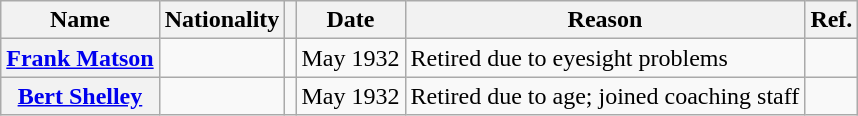<table class="wikitable plainrowheaders">
<tr>
<th scope="col">Name</th>
<th scope="col">Nationality</th>
<th scope="col"></th>
<th scope="col">Date</th>
<th scope="col">Reason</th>
<th scope="col">Ref.</th>
</tr>
<tr>
<th scope="row"><a href='#'>Frank Matson</a></th>
<td></td>
<td align="center"></td>
<td>May 1932</td>
<td>Retired due to eyesight problems</td>
<td align="center"></td>
</tr>
<tr>
<th scope="row"><a href='#'>Bert Shelley</a></th>
<td></td>
<td align="center"></td>
<td>May 1932</td>
<td>Retired due to age; joined coaching staff</td>
<td align="center"></td>
</tr>
</table>
